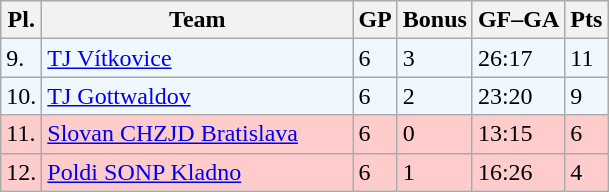<table class="wikitable">
<tr>
<th>Pl.</th>
<th width="200">Team</th>
<th>GP</th>
<th>Bonus</th>
<th>GF–GA</th>
<th>Pts</th>
</tr>
<tr bgcolor="#f0f8ff">
<td>9.</td>
<td><a href='#'>TJ Vítkovice</a></td>
<td>6</td>
<td>3</td>
<td>26:17</td>
<td>11</td>
</tr>
<tr bgcolor="#f0f8ff">
<td>10.</td>
<td><a href='#'>TJ Gottwaldov</a></td>
<td>6</td>
<td>2</td>
<td>23:20</td>
<td>9</td>
</tr>
<tr bgcolor="#ffcccc">
<td>11.</td>
<td><a href='#'>Slovan CHZJD Bratislava</a></td>
<td>6</td>
<td>0</td>
<td>13:15</td>
<td>6</td>
</tr>
<tr bgcolor="#ffcccc">
<td>12.</td>
<td><a href='#'>Poldi SONP Kladno</a></td>
<td>6</td>
<td>1</td>
<td>16:26</td>
<td>4</td>
</tr>
</table>
